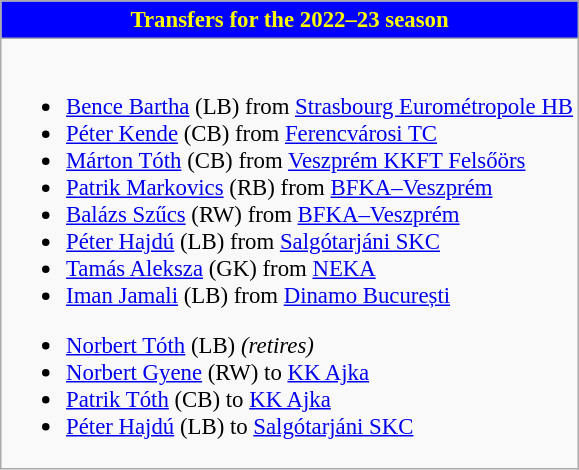<table class="wikitable collapsible collapsed" style="font-size:95%">
<tr>
<th style="color:yellow; background:blue"> <strong>Transfers for the 2022–23 season</strong></th>
</tr>
<tr>
<td><br>
<ul><li> <a href='#'>Bence Bartha</a> (LB) from  <a href='#'>Strasbourg Eurométropole HB</a></li><li> <a href='#'>Péter Kende</a> (CB) from  <a href='#'>Ferencvárosi TC</a></li><li> <a href='#'>Márton Tóth</a> (CB) from  <a href='#'>Veszprém KKFT Felsőörs</a></li><li> <a href='#'>Patrik Markovics</a> (RB) from  <a href='#'>BFKA–Veszprém</a></li><li> <a href='#'>Balázs Szűcs</a> (RW) from  <a href='#'>BFKA–Veszprém</a></li><li> <a href='#'>Péter Hajdú</a> (LB) from  <a href='#'>Salgótarjáni SKC</a></li><li> <a href='#'>Tamás Aleksza</a> (GK) from  <a href='#'>NEKA</a></li><li> <a href='#'>Iman Jamali</a> (LB) from  <a href='#'>Dinamo București</a></li></ul><ul><li> <a href='#'>Norbert Tóth</a> (LB) <em>(retires)</em></li><li> <a href='#'>Norbert Gyene</a> (RW) to  <a href='#'>KK Ajka</a></li><li> <a href='#'>Patrik Tóth</a> (CB) to  <a href='#'>KK Ajka</a></li><li> <a href='#'>Péter Hajdú</a> (LB) to  <a href='#'>Salgótarjáni SKC</a></li></ul></td>
</tr>
</table>
